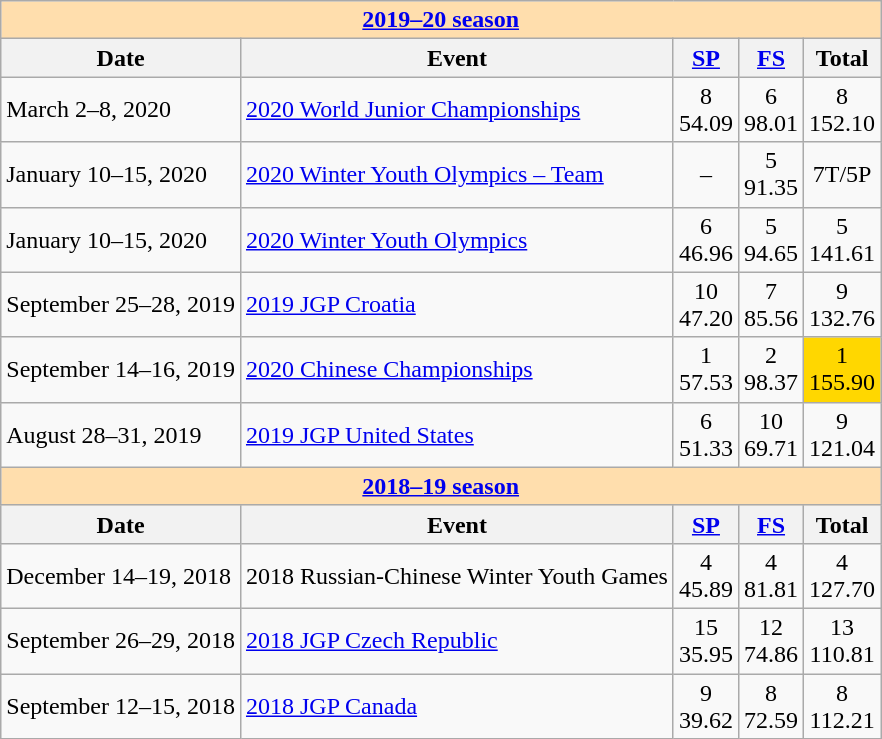<table class="wikitable">
<tr>
<th style="background-color: #ffdead;" colspan=5 align=center><a href='#'><strong>2019–20 season</strong></a></th>
</tr>
<tr>
<th>Date</th>
<th>Event</th>
<th><a href='#'>SP</a></th>
<th><a href='#'>FS</a></th>
<th>Total</th>
</tr>
<tr>
<td>March 2–8, 2020</td>
<td><a href='#'>2020 World Junior Championships</a></td>
<td align=center>8 <br> 54.09</td>
<td align=center>6 <br> 98.01</td>
<td align=center>8 <br> 152.10</td>
</tr>
<tr>
<td>January 10–15, 2020</td>
<td><a href='#'>2020 Winter Youth Olympics – Team</a></td>
<td align=center>–</td>
<td align=center>5 <br> 91.35</td>
<td align=center>7T/5P</td>
</tr>
<tr>
<td>January 10–15, 2020</td>
<td><a href='#'>2020 Winter Youth Olympics</a></td>
<td align=center>6 <br> 46.96</td>
<td align=center>5 <br> 94.65</td>
<td align=center>5 <br> 141.61</td>
</tr>
<tr>
<td>September 25–28, 2019</td>
<td><a href='#'>2019 JGP Croatia</a></td>
<td align=center>10 <br> 47.20</td>
<td align=center>7 <br> 85.56</td>
<td align=center>9 <br> 132.76</td>
</tr>
<tr>
<td>September 14–16, 2019</td>
<td><a href='#'>2020 Chinese Championships</a></td>
<td align=center>1 <br> 57.53</td>
<td align=center>2 <br> 98.37</td>
<td align=center bgcolor=gold>1 <br> 155.90</td>
</tr>
<tr>
<td>August 28–31, 2019</td>
<td><a href='#'>2019 JGP United States</a></td>
<td align=center>6 <br> 51.33</td>
<td align=center>10 <br> 69.71</td>
<td align=center>9 <br> 121.04</td>
</tr>
<tr>
<th style="background-color: #ffdead;" colspan=5 align=center><a href='#'><strong>2018–19 season</strong></a></th>
</tr>
<tr>
<th>Date</th>
<th>Event</th>
<th><a href='#'>SP</a></th>
<th><a href='#'>FS</a></th>
<th>Total</th>
</tr>
<tr>
<td>December 14–19, 2018</td>
<td>2018 Russian-Chinese Winter Youth Games</td>
<td align=center>4 <br> 45.89</td>
<td align=center>4 <br> 81.81</td>
<td align=center>4 <br> 127.70</td>
</tr>
<tr>
<td>September 26–29, 2018</td>
<td><a href='#'>2018 JGP Czech Republic</a></td>
<td align=center>15 <br> 35.95</td>
<td align=center>12 <br> 74.86</td>
<td align=center>13 <br> 110.81</td>
</tr>
<tr>
<td>September 12–15, 2018</td>
<td><a href='#'>2018 JGP Canada</a></td>
<td align=center>9 <br> 39.62</td>
<td align=center>8 <br> 72.59</td>
<td align=center>8 <br> 112.21</td>
</tr>
</table>
